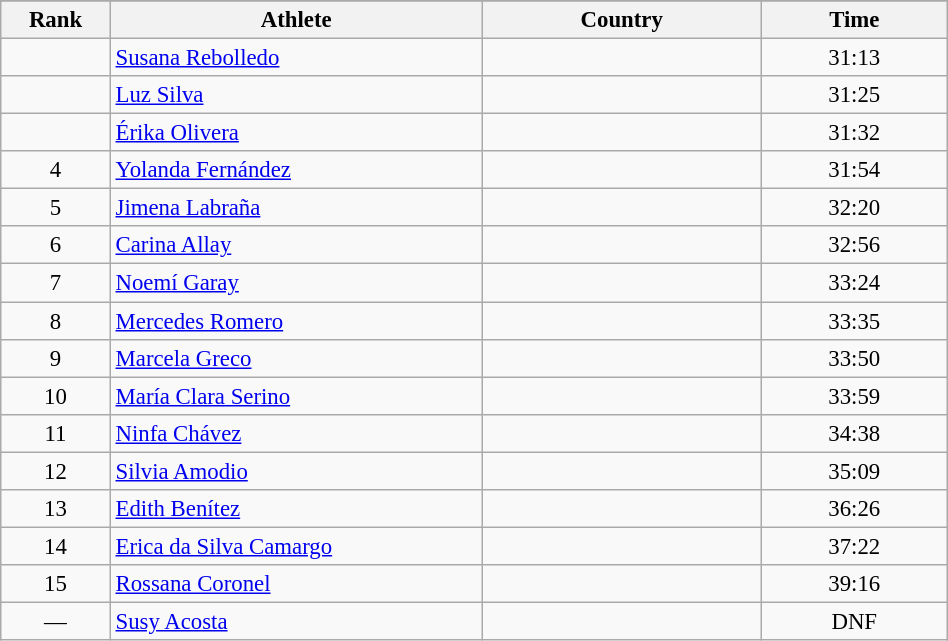<table class="wikitable sortable" style=" text-align:center; font-size:95%;" width="50%">
<tr>
</tr>
<tr>
<th width=5%>Rank</th>
<th width=20%>Athlete</th>
<th width=15%>Country</th>
<th width=10%>Time</th>
</tr>
<tr>
<td align=center></td>
<td align=left><a href='#'>Susana Rebolledo</a></td>
<td align=left></td>
<td>31:13</td>
</tr>
<tr>
<td align=center></td>
<td align=left><a href='#'>Luz Silva</a></td>
<td align=left></td>
<td>31:25</td>
</tr>
<tr>
<td align=center></td>
<td align=left><a href='#'>Érika Olivera</a></td>
<td align=left></td>
<td>31:32</td>
</tr>
<tr>
<td align=center>4</td>
<td align=left><a href='#'>Yolanda Fernández</a></td>
<td align=left></td>
<td>31:54</td>
</tr>
<tr>
<td align=center>5</td>
<td align=left><a href='#'>Jimena Labraña</a></td>
<td align=left></td>
<td>32:20</td>
</tr>
<tr>
<td align=center>6</td>
<td align=left><a href='#'>Carina Allay</a></td>
<td align=left></td>
<td>32:56</td>
</tr>
<tr>
<td align=center>7</td>
<td align=left><a href='#'>Noemí Garay</a></td>
<td align=left></td>
<td>33:24</td>
</tr>
<tr>
<td align=center>8</td>
<td align=left><a href='#'>Mercedes Romero</a></td>
<td align=left></td>
<td>33:35</td>
</tr>
<tr>
<td align=center>9</td>
<td align=left><a href='#'>Marcela Greco</a></td>
<td align=left></td>
<td>33:50</td>
</tr>
<tr>
<td align=center>10</td>
<td align=left><a href='#'>María Clara Serino</a></td>
<td align=left></td>
<td>33:59</td>
</tr>
<tr>
<td align=center>11</td>
<td align=left><a href='#'>Ninfa Chávez</a></td>
<td align=left></td>
<td>34:38</td>
</tr>
<tr>
<td align=center>12</td>
<td align=left><a href='#'>Silvia Amodio</a></td>
<td align=left></td>
<td>35:09</td>
</tr>
<tr>
<td align=center>13</td>
<td align=left><a href='#'>Edith Benítez</a></td>
<td align=left></td>
<td>36:26</td>
</tr>
<tr>
<td align=center>14</td>
<td align=left><a href='#'>Erica da Silva Camargo</a></td>
<td align=left></td>
<td>37:22</td>
</tr>
<tr>
<td align=center>15</td>
<td align=left><a href='#'>Rossana Coronel</a></td>
<td align=left></td>
<td>39:16</td>
</tr>
<tr>
<td align=center>—</td>
<td align=left><a href='#'>Susy Acosta</a></td>
<td align=left></td>
<td>DNF</td>
</tr>
</table>
